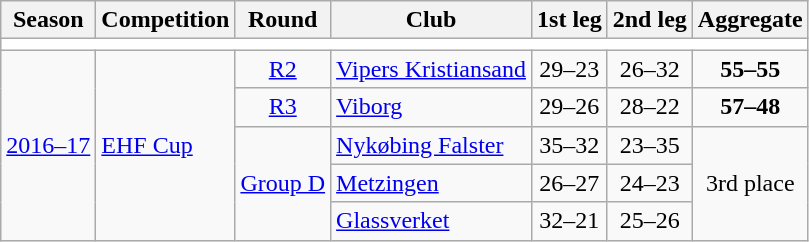<table class="wikitable">
<tr>
<th>Season</th>
<th>Competition</th>
<th>Round</th>
<th>Club</th>
<th>1st leg</th>
<th>2nd leg</th>
<th>Aggregate</th>
</tr>
<tr>
<td colspan="7" bgcolor=white></td>
</tr>
<tr>
<td rowspan="5"><a href='#'>2016–17</a></td>
<td rowspan="5"><a href='#'>EHF Cup</a></td>
<td style="text-align:center;"><a href='#'>R2</a></td>
<td> <a href='#'>Vipers Kristiansand</a></td>
<td style="text-align:center;">29–23</td>
<td style="text-align:center;">26–32</td>
<td style="text-align:center;"><strong>55–55</strong></td>
</tr>
<tr>
<td style="text-align:center;"><a href='#'>R3</a></td>
<td> <a href='#'>Viborg</a></td>
<td style="text-align:center;">29–26</td>
<td style="text-align:center;">28–22</td>
<td style="text-align:center;"><strong>57–48</strong></td>
</tr>
<tr>
<td rowspan="3" style="text-align:center;"><a href='#'>Group D</a></td>
<td> <a href='#'>Nykøbing Falster</a></td>
<td style="text-align:center;">35–32</td>
<td style="text-align:center;">23–35</td>
<td rowspan="3" style="text-align:center;">3rd place</td>
</tr>
<tr>
<td> <a href='#'>Metzingen</a></td>
<td style="text-align:center;">26–27</td>
<td style="text-align:center;">24–23</td>
</tr>
<tr>
<td> <a href='#'>Glassverket</a></td>
<td style="text-align:center;">32–21</td>
<td style="text-align:center;">25–26</td>
</tr>
</table>
